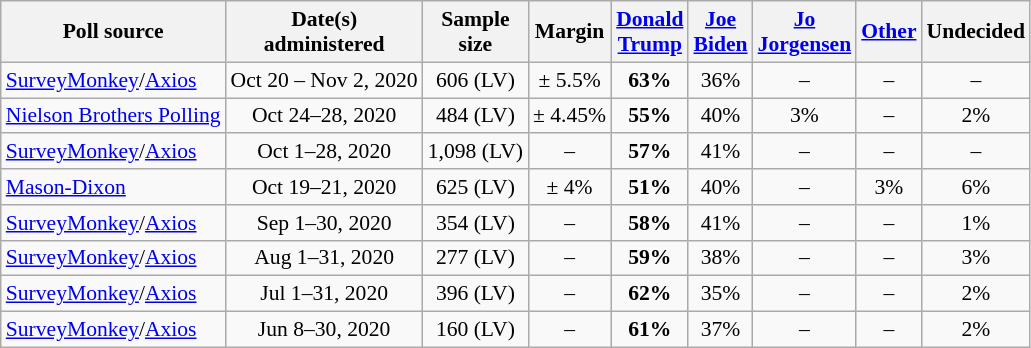<table class="wikitable sortable" style="text-align:center;font-size:90%;line-height:17px">
<tr>
<th>Poll source</th>
<th>Date(s)<br>administered</th>
<th>Sample<br>size</th>
<th>Margin<br></th>
<th class="unsortable"><a href='#'>Donald<br>Trump</a><br><small></small></th>
<th class="unsortable"><a href='#'>Joe<br>Biden</a><br><small></small></th>
<th class="unsortable"><a href='#'>Jo<br>Jorgensen</a><br><small></small></th>
<th class="unsortable"><a href='#'>Other</a></th>
<th class="unsortable">Undecided</th>
</tr>
<tr>
<td style="text-align:left;"><a href='#'>SurveyMonkey</a>/<a href='#'>Axios</a></td>
<td>Oct 20 – Nov 2, 2020</td>
<td>606 (LV)</td>
<td>± 5.5%</td>
<td><strong>63%</strong></td>
<td>36%</td>
<td>–</td>
<td>–</td>
<td>–</td>
</tr>
<tr>
<td style="text-align:left;"><a href='#'>Nielson Brothers Polling</a></td>
<td>Oct 24–28, 2020</td>
<td>484 (LV)</td>
<td>± 4.45%</td>
<td><strong>55%</strong></td>
<td>40%</td>
<td>3%</td>
<td>–</td>
<td>2%</td>
</tr>
<tr>
<td style="text-align:left;"><a href='#'>SurveyMonkey</a>/<a href='#'>Axios</a></td>
<td>Oct 1–28, 2020</td>
<td>1,098 (LV)</td>
<td>–</td>
<td><strong>57%</strong></td>
<td>41%</td>
<td>–</td>
<td>–</td>
<td>–</td>
</tr>
<tr>
<td style="text-align:left;"><a href='#'>Mason-Dixon</a></td>
<td>Oct 19–21, 2020</td>
<td>625 (LV)</td>
<td>± 4%</td>
<td><strong>51%</strong></td>
<td>40%</td>
<td>–</td>
<td>3%</td>
<td>6%</td>
</tr>
<tr>
<td style="text-align:left;"><a href='#'>SurveyMonkey</a>/<a href='#'>Axios</a></td>
<td>Sep 1–30, 2020</td>
<td>354 (LV)</td>
<td>–</td>
<td><strong>58%</strong></td>
<td>41%</td>
<td>–</td>
<td>–</td>
<td>1%</td>
</tr>
<tr>
<td style="text-align:left;"><a href='#'>SurveyMonkey</a>/<a href='#'>Axios</a></td>
<td>Aug 1–31, 2020</td>
<td>277 (LV)</td>
<td>–</td>
<td><strong>59%</strong></td>
<td>38%</td>
<td>–</td>
<td>–</td>
<td>3%</td>
</tr>
<tr>
<td style="text-align:left;"><a href='#'>SurveyMonkey</a>/<a href='#'>Axios</a></td>
<td>Jul 1–31, 2020</td>
<td>396 (LV)</td>
<td>–</td>
<td><strong>62%</strong></td>
<td>35%</td>
<td>–</td>
<td>–</td>
<td>2%</td>
</tr>
<tr>
<td style="text-align:left;"><a href='#'>SurveyMonkey</a>/<a href='#'>Axios</a></td>
<td>Jun 8–30, 2020</td>
<td>160 (LV)</td>
<td>–</td>
<td><strong>61%</strong></td>
<td>37%</td>
<td>–</td>
<td>–</td>
<td>2%</td>
</tr>
</table>
